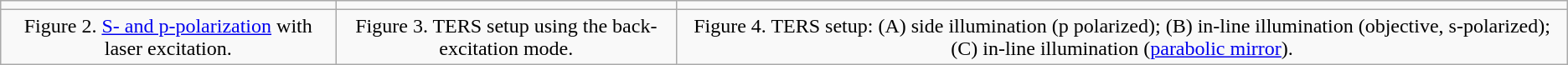<table class="wikitable" style="text-align:center">
<tr>
<td></td>
<td></td>
<td></td>
</tr>
<tr>
<td>Figure 2. <a href='#'>S- and p-polarization</a> with laser excitation.</td>
<td>Figure 3. TERS setup using the back-excitation mode.</td>
<td>Figure 4. TERS setup: (A) side illumination (p polarized); (B) in-line illumination (objective, s-polarized); (C) in-line illumination (<a href='#'>parabolic mirror</a>).</td>
</tr>
</table>
